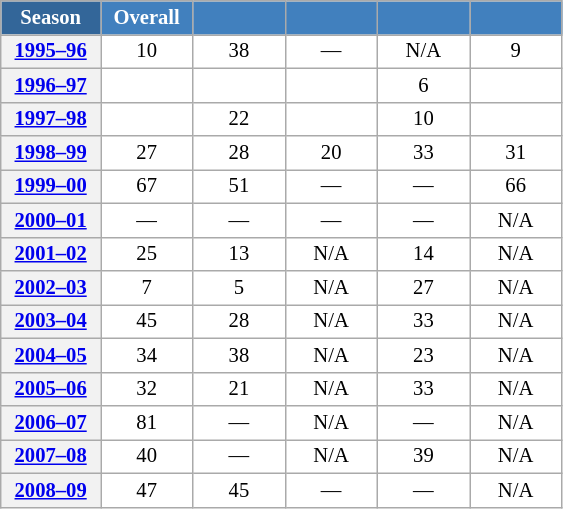<table class="wikitable" style="font-size:86%; text-align:center; border:grey solid 1px; border-collapse:collapse; background:#ffffff;">
<tr>
<th style="background-color:#369; color:white; width:60px;"> Season </th>
<th style="background-color:#4180be; color:white; width:55px;">Overall</th>
<th style="background-color:#4180be; color:white; width:55px;"></th>
<th style="background-color:#4180be; color:white; width:55px;"></th>
<th style="background-color:#4180be; color:white; width:55px;"></th>
<th style="background-color:#4180be; color:white; width:55px;"></th>
</tr>
<tr>
<th scope=row align=center><a href='#'>1995–96</a></th>
<td align=center>10</td>
<td align=center>38</td>
<td align=center>—</td>
<td align=center>N/A</td>
<td align=center>9</td>
</tr>
<tr>
<th scope=row align=center><a href='#'>1996–97</a></th>
<td align=center></td>
<td align=center></td>
<td align=center></td>
<td align=center>6</td>
<td align=center></td>
</tr>
<tr>
<th scope=row align=center><a href='#'>1997–98</a></th>
<td align=center></td>
<td align=center>22</td>
<td align=center></td>
<td align=center>10</td>
<td align=center></td>
</tr>
<tr>
<th scope=row align=center><a href='#'>1998–99</a></th>
<td align=center>27</td>
<td align=center>28</td>
<td align=center>20</td>
<td align=center>33</td>
<td align=center>31</td>
</tr>
<tr>
<th scope=row align=center><a href='#'>1999–00</a></th>
<td align=center>67</td>
<td align=center>51</td>
<td align=center>—</td>
<td align=center>—</td>
<td align=center>66</td>
</tr>
<tr>
<th scope=row align=center><a href='#'>2000–01</a></th>
<td align=center>—</td>
<td align=center>—</td>
<td align=center>—</td>
<td align=center>—</td>
<td align=center>N/A</td>
</tr>
<tr>
<th scope=row align=center><a href='#'>2001–02</a></th>
<td align=center>25</td>
<td align=center>13</td>
<td align=center>N/A</td>
<td align=center>14</td>
<td align=center>N/A</td>
</tr>
<tr>
<th scope=row align=center><a href='#'>2002–03</a></th>
<td align=center>7</td>
<td align=center>5</td>
<td align=center>N/A</td>
<td align=center>27</td>
<td align=center>N/A</td>
</tr>
<tr>
<th scope=row align=center><a href='#'>2003–04</a></th>
<td align=center>45</td>
<td align=center>28</td>
<td align=center>N/A</td>
<td align=center>33</td>
<td align=center>N/A</td>
</tr>
<tr>
<th scope=row align=center><a href='#'>2004–05</a></th>
<td align=center>34</td>
<td align=center>38</td>
<td align=center>N/A</td>
<td align=center>23</td>
<td align=center>N/A</td>
</tr>
<tr>
<th scope=row align=center><a href='#'>2005–06</a></th>
<td align=center>32</td>
<td align=center>21</td>
<td align=center>N/A</td>
<td align=center>33</td>
<td align=center>N/A</td>
</tr>
<tr>
<th scope=row align=center><a href='#'>2006–07</a></th>
<td align=center>81</td>
<td align=center>—</td>
<td align=center>N/A</td>
<td align=center>—</td>
<td align=center>N/A</td>
</tr>
<tr>
<th scope=row align=center><a href='#'>2007–08</a></th>
<td align=center>40</td>
<td align=center>—</td>
<td align=center>N/A</td>
<td align=center>39</td>
<td align=center>N/A</td>
</tr>
<tr>
<th scope=row align=center><a href='#'>2008–09</a></th>
<td align=center>47</td>
<td align=center>45</td>
<td align=center>—</td>
<td align=center>—</td>
<td align=center>N/A</td>
</tr>
</table>
